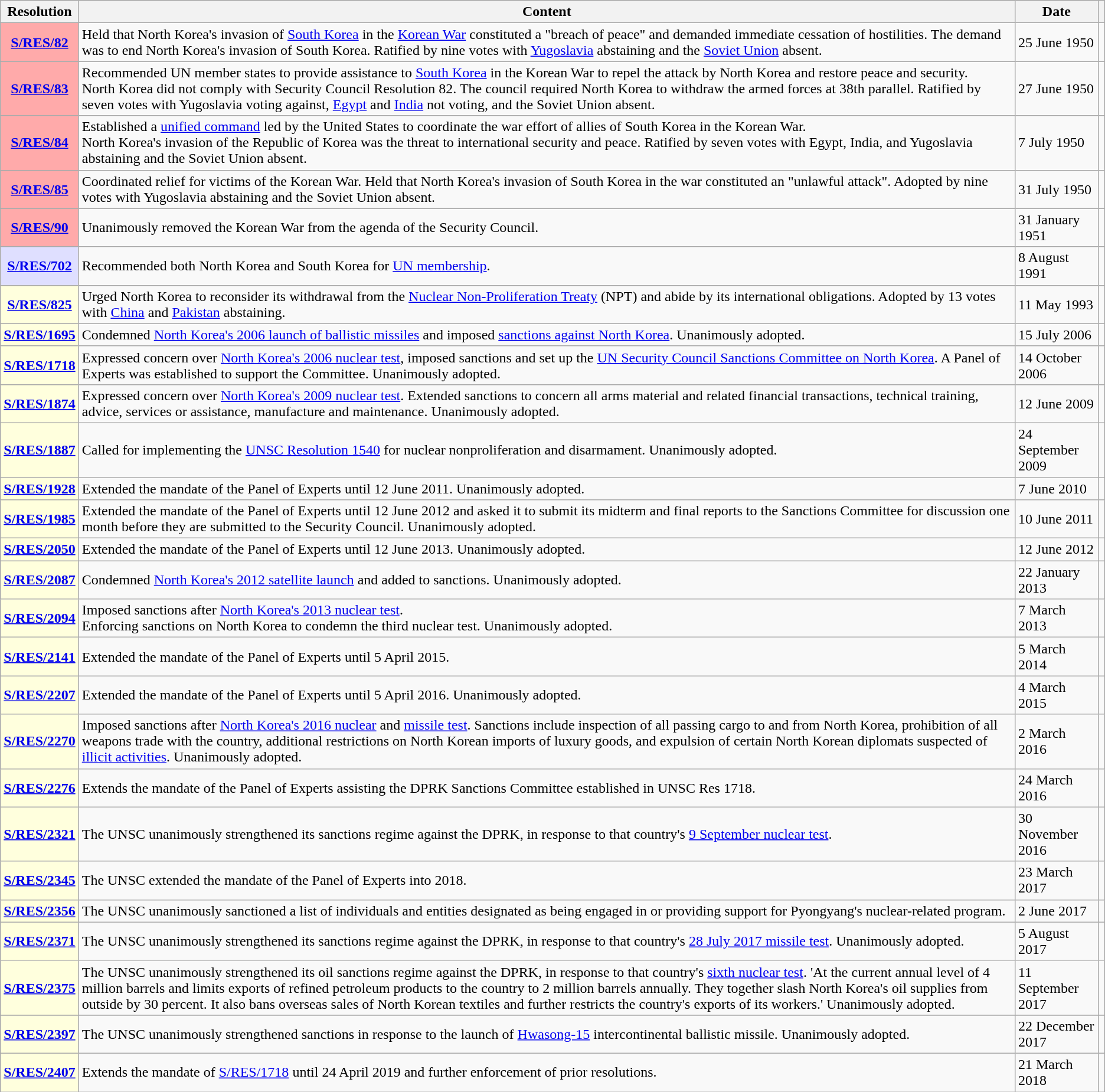<table class="wikitable">
<tr>
<th>Resolution</th>
<th>Content</th>
<th>Date</th>
<th></th>
</tr>
<tr>
<th style="background: #faa"><a href='#'>S/RES/82</a></th>
<td>Held that North Korea's invasion of <a href='#'>South Korea</a> in the <a href='#'>Korean War</a> constituted a "breach of peace" and demanded immediate cessation of hostilities. The demand was to end North Korea's invasion of South Korea. Ratified by nine votes with <a href='#'>Yugoslavia</a> abstaining and the <a href='#'>Soviet Union</a> absent.</td>
<td>25 June 1950</td>
<td></td>
</tr>
<tr>
<th style="background: #faa"><a href='#'>S/RES/83</a></th>
<td>Recommended UN member states to provide assistance to <a href='#'>South Korea</a> in the Korean War to repel the attack by North Korea and restore peace and security.<br>North Korea did not comply with Security Council Resolution 82. The council required North Korea to withdraw the armed forces at 38th parallel. Ratified by seven votes with Yugoslavia voting against, <a href='#'>Egypt</a> and <a href='#'>India</a> not voting, and the Soviet Union absent.</td>
<td>27 June 1950</td>
<td></td>
</tr>
<tr>
<th style="background: #faa"><a href='#'>S/RES/84</a></th>
<td>Established a <a href='#'>unified command</a> led by the United States to coordinate the war effort of allies of South Korea in the Korean War.<br>North Korea's invasion of the Republic of Korea was the threat to international security and peace. Ratified by seven votes with Egypt, India, and Yugoslavia abstaining and the Soviet Union absent.</td>
<td>7 July 1950</td>
<td></td>
</tr>
<tr>
<th style="background: #faa"><a href='#'>S/RES/85</a></th>
<td>Coordinated relief for victims of the Korean War. Held that North Korea's invasion of South Korea in the war constituted an "unlawful attack". Adopted by nine votes with Yugoslavia abstaining and the Soviet Union absent.</td>
<td>31 July 1950</td>
<td></td>
</tr>
<tr>
<th style="background: #faa"><a href='#'>S/RES/90</a></th>
<td>Unanimously removed the Korean War from the agenda of the Security Council.</td>
<td>31 January 1951</td>
<td></td>
</tr>
<tr>
<th style="background: #DFDFFF"><a href='#'>S/RES/702</a></th>
<td>Recommended both North Korea and South Korea for <a href='#'>UN membership</a>.</td>
<td>8 August 1991</td>
<td></td>
</tr>
<tr>
<th style="background: #FFD"><a href='#'>S/RES/825</a></th>
<td>Urged North Korea to reconsider its withdrawal from the <a href='#'>Nuclear Non-Proliferation Treaty</a> (NPT) and abide by its international obligations. Adopted by 13 votes with <a href='#'>China</a> and <a href='#'>Pakistan</a> abstaining.</td>
<td>11 May 1993</td>
<td></td>
</tr>
<tr>
<th style="background: #FFD"><a href='#'>S/RES/1695</a></th>
<td>Condemned <a href='#'>North Korea's 2006 launch of ballistic missiles</a> and imposed <a href='#'>sanctions against North Korea</a>. Unanimously adopted.</td>
<td>15 July 2006</td>
<td></td>
</tr>
<tr>
<th style="background: #FFD"><a href='#'>S/RES/1718</a></th>
<td>Expressed concern over <a href='#'>North Korea's 2006 nuclear test</a>, imposed sanctions and set up the <a href='#'>UN Security Council Sanctions Committee on North Korea</a>. A Panel of Experts was established to support the Committee. Unanimously adopted.</td>
<td>14 October 2006</td>
<td></td>
</tr>
<tr>
<th style="background: #FFD"><a href='#'>S/RES/1874</a></th>
<td>Expressed concern over <a href='#'>North Korea's 2009 nuclear test</a>. Extended sanctions to concern all arms material and related financial transactions, technical training, advice, services or assistance, manufacture and maintenance. Unanimously adopted.</td>
<td>12 June 2009</td>
<td></td>
</tr>
<tr>
<th style="background: #FFD"><a href='#'>S/RES/1887</a></th>
<td>Called for implementing the <a href='#'>UNSC Resolution 1540</a> for nuclear nonproliferation and disarmament. Unanimously adopted.</td>
<td>24 September 2009</td>
<td></td>
</tr>
<tr>
<th style="background: #FFD"><a href='#'>S/RES/1928</a></th>
<td>Extended the mandate of the Panel of Experts until 12 June 2011. Unanimously adopted.</td>
<td>7 June 2010</td>
<td></td>
</tr>
<tr>
<th style="background: #FFD"><a href='#'>S/RES/1985</a></th>
<td>Extended the mandate of the Panel of Experts until 12 June 2012 and asked it to submit its midterm and final reports to the Sanctions Committee for discussion one month before they are submitted to the Security Council. Unanimously adopted.</td>
<td>10 June 2011</td>
<td></td>
</tr>
<tr>
<th style="background: #FFD"><a href='#'>S/RES/2050</a></th>
<td>Extended the mandate of the Panel of Experts until 12 June 2013. Unanimously adopted.</td>
<td>12 June 2012</td>
<td></td>
</tr>
<tr>
<th style="background: #FFD"><a href='#'>S/RES/2087</a></th>
<td>Condemned <a href='#'>North Korea's 2012 satellite launch</a> and added to sanctions. Unanimously adopted.</td>
<td>22 January 2013</td>
<td></td>
</tr>
<tr>
<th style="background: #FFD"><a href='#'>S/RES/2094</a></th>
<td>Imposed sanctions after <a href='#'>North Korea's 2013 nuclear test</a>.<br>Enforcing sanctions on North Korea to condemn the third nuclear test. Unanimously adopted.</td>
<td>7 March 2013</td>
<td></td>
</tr>
<tr>
<th style="background: #FFD"><a href='#'>S/RES/2141</a></th>
<td>Extended the mandate of the Panel of Experts until 5 April 2015.</td>
<td>5 March 2014</td>
<td></td>
</tr>
<tr>
<th style="background: #FFD"><a href='#'>S/RES/2207</a></th>
<td>Extended the mandate of the Panel of Experts until 5 April 2016. Unanimously adopted.</td>
<td>4 March 2015</td>
<td></td>
</tr>
<tr>
<th style="background: #FFD"><a href='#'>S/RES/2270</a></th>
<td>Imposed sanctions after <a href='#'>North Korea's 2016 nuclear</a> and <a href='#'>missile test</a>. Sanctions include inspection of all passing cargo to and from North Korea, prohibition of all weapons trade with the country, additional restrictions on North Korean imports of luxury goods, and expulsion of certain North Korean diplomats suspected of <a href='#'>illicit activities</a>. Unanimously adopted.</td>
<td>2 March 2016</td>
<td></td>
</tr>
<tr>
<th style="background: #FFD"><a href='#'>S/RES/2276</a></th>
<td>Extends the mandate of the Panel of Experts assisting the DPRK Sanctions Committee established in UNSC Res 1718.</td>
<td>24 March 2016</td>
<td></td>
</tr>
<tr>
<th style="background: #FFD"><a href='#'>S/RES/2321</a></th>
<td>The UNSC unanimously strengthened its sanctions regime against the DPRK, in response to that country's <a href='#'>9 September nuclear test</a>.</td>
<td>30 November 2016</td>
<td></td>
</tr>
<tr>
<th style="background: #FFD"><a href='#'>S/RES/2345</a></th>
<td>The UNSC extended the mandate of the Panel of Experts into 2018.</td>
<td>23 March 2017</td>
<td></td>
</tr>
<tr>
<th style="background: #FFD"><a href='#'>S/RES/2356</a></th>
<td>The UNSC unanimously sanctioned a list of individuals and entities designated as being engaged in or providing support for Pyongyang's nuclear-related program.</td>
<td>2 June 2017</td>
<td></td>
</tr>
<tr>
<th style="background: #FFD"><a href='#'>S/RES/2371</a></th>
<td>The UNSC unanimously strengthened its sanctions regime against the DPRK, in response to that country's <a href='#'>28 July 2017 missile test</a>. Unanimously adopted.</td>
<td>5 August 2017</td>
<td></td>
</tr>
<tr>
<th style="background: #FFD"><a href='#'>S/RES/2375</a></th>
<td>The UNSC unanimously strengthened its oil sanctions regime against the DPRK, in response to that country's <a href='#'>sixth nuclear test</a>. 'At the current annual level of 4 million barrels and limits exports of refined petroleum products to the country to 2 million barrels annually. They together slash North Korea's oil supplies from outside by 30 percent. It also bans overseas sales of North Korean textiles and further restricts the country's exports of its workers.' Unanimously adopted.</td>
<td>11 September 2017</td>
<td></td>
</tr>
<tr>
</tr>
<tr>
<th style="background: #FFD"><a href='#'>S/RES/2397</a></th>
<td>The UNSC unanimously strengthened sanctions in response to the launch of <a href='#'>Hwasong-15</a> intercontinental ballistic missile. Unanimously adopted.</td>
<td>22 December 2017</td>
<td></td>
</tr>
<tr>
<th style="background: #FFD"><a href='#'>S/RES/2407</a></th>
<td>Extends the mandate of <a href='#'>S/RES/1718</a> until 24 April 2019 and further enforcement of prior resolutions.</td>
<td>21 March 2018</td>
<td></td>
</tr>
</table>
